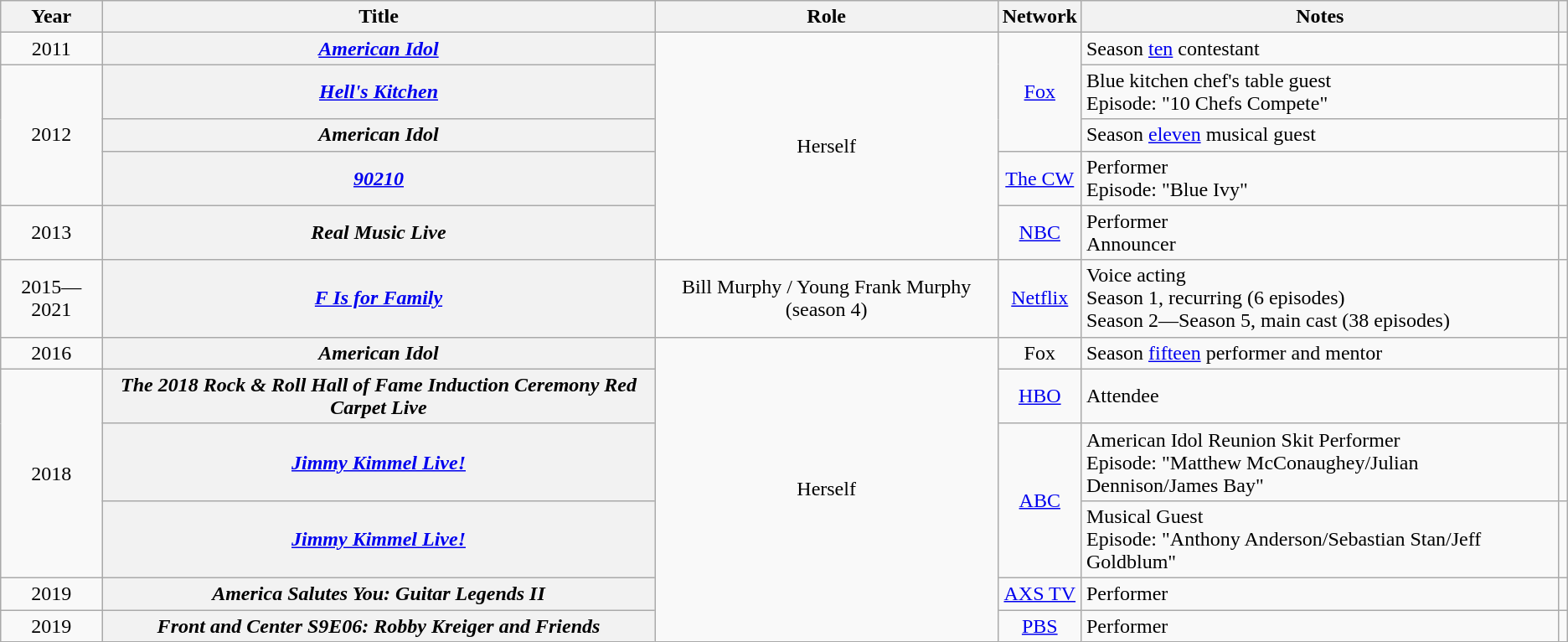<table class="wikitable sortable plainrowheaders" style="text-align:center;">
<tr>
<th scope="col">Year</th>
<th scope="col">Title</th>
<th scope="col">Role</th>
<th scope="col">Network</th>
<th scope="col" class="unsortable">Notes</th>
<th scope="col" class="unsortable"></th>
</tr>
<tr>
<td>2011</td>
<th scope="row"><em><a href='#'>American Idol</a></em></th>
<td rowspan="5">Herself</td>
<td rowspan="3"><a href='#'>Fox</a></td>
<td style="text-align:left;">Season <a href='#'>ten</a> contestant</td>
<td></td>
</tr>
<tr>
<td rowspan="3">2012</td>
<th scope="row"><em><a href='#'>Hell's Kitchen</a></em></th>
<td style="text-align:left;">Blue kitchen chef's table guest<br>Episode: "10 Chefs Compete"</td>
<td></td>
</tr>
<tr>
<th scope="row"><em>American Idol</em></th>
<td style="text-align:left;">Season <a href='#'>eleven</a> musical guest</td>
<td></td>
</tr>
<tr>
<th scope="row"><em><a href='#'>90210</a></em></th>
<td><a href='#'>The CW</a></td>
<td style="text-align:left;">Performer <br>Episode: "Blue Ivy"</td>
<td></td>
</tr>
<tr>
<td>2013</td>
<th scope="row"><em>Real Music Live</em></th>
<td><a href='#'>NBC</a></td>
<td style="text-align:left;">Performer <br>Announcer</td>
<td></td>
</tr>
<tr>
<td>2015—2021</td>
<th scope="row"><em><a href='#'>F Is for Family</a></em></th>
<td>Bill Murphy / Young Frank Murphy (season 4)</td>
<td><a href='#'>Netflix</a></td>
<td style="text-align:left;">Voice acting<br> Season 1, recurring (6 episodes)<br>Season 2—Season 5, main cast (38 episodes)</td>
<td></td>
</tr>
<tr>
<td>2016</td>
<th scope="row"><em>American Idol</em></th>
<td rowspan="6">Herself</td>
<td>Fox</td>
<td style="text-align:left;">Season <a href='#'>fifteen</a> performer and mentor</td>
<td></td>
</tr>
<tr>
<td rowspan="3">2018</td>
<th scope="row"><em>The 2018 Rock & Roll Hall of Fame Induction Ceremony Red Carpet Live</em></th>
<td><a href='#'>HBO</a></td>
<td style="text-align:left;">Attendee</td>
<td></td>
</tr>
<tr>
<th scope="row"><em><a href='#'>Jimmy Kimmel Live!</a></em></th>
<td rowspan="2"><a href='#'>ABC</a></td>
<td style="text-align:left;">American Idol Reunion Skit Performer<br>Episode: "Matthew McConaughey/Julian Dennison/James Bay"</td>
<td></td>
</tr>
<tr>
<th scope="row"><em><a href='#'>Jimmy Kimmel Live!</a></em></th>
<td style="text-align:left;">Musical Guest<br>Episode: "Anthony Anderson/Sebastian Stan/Jeff Goldblum"</td>
<td></td>
</tr>
<tr>
<td>2019</td>
<th scope="row"><em>America Salutes You: Guitar Legends II</em></th>
<td><a href='#'>AXS TV</a></td>
<td style="text-align:left;">Performer</td>
<td></td>
</tr>
<tr>
<td>2019</td>
<th scope="row"><em>Front and Center S9E06: Robby Kreiger and Friends</em></th>
<td><a href='#'>PBS</a></td>
<td style="text-align:left;">Performer</td>
<td></td>
</tr>
</table>
